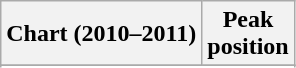<table class="wikitable sortable plainrowheaders">
<tr>
<th>Chart (2010–2011)</th>
<th>Peak<br>position</th>
</tr>
<tr>
</tr>
<tr>
</tr>
<tr>
</tr>
<tr>
</tr>
<tr>
</tr>
<tr>
</tr>
<tr>
</tr>
<tr>
</tr>
<tr>
</tr>
</table>
